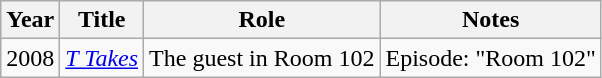<table class="wikitable">
<tr>
<th>Year</th>
<th>Title</th>
<th>Role</th>
<th class="unsortable">Notes</th>
</tr>
<tr>
<td>2008</td>
<td><em><a href='#'>T Takes</a></em></td>
<td>The guest in Room 102</td>
<td>Episode: "Room 102"</td>
</tr>
</table>
